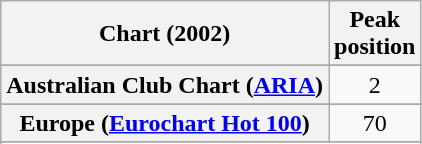<table class="wikitable sortable plainrowheaders" style="text-align:center">
<tr>
<th>Chart (2002)</th>
<th>Peak<br>position</th>
</tr>
<tr>
</tr>
<tr>
<th scope="row">Australian Club Chart (<a href='#'>ARIA</a>)</th>
<td>2</td>
</tr>
<tr>
</tr>
<tr>
</tr>
<tr>
<th scope="row">Europe (<a href='#'>Eurochart Hot 100</a>)</th>
<td>70</td>
</tr>
<tr>
</tr>
<tr>
</tr>
<tr>
</tr>
<tr>
</tr>
<tr>
</tr>
<tr>
</tr>
<tr>
</tr>
</table>
